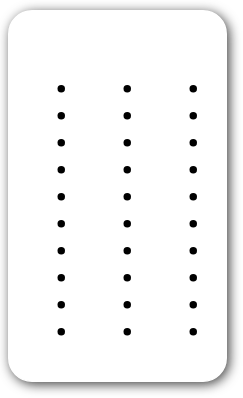<table style=" border-radius:1em; box-shadow: 0.1em 0.1em 0.5em rgba(0,0,0,0.75); background-color: white; border: 1px solid white; margin:10px 0px; padding: 5px;">
<tr style="vertical-align:top;">
<td><br><ul><li></li><li></li><li></li><li></li><li></li><li></li><li></li><li></li><li></li><li></li></ul></td>
<td valign="top"><br><ul><li></li><li></li><li></li><li></li><li></li><li></li><li></li><li></li><li></li><li></li></ul></td>
<td valign="top"><br><ul><li></li><li></li><li></li><li></li><li></li><li></li><li></li><li></li><li></li><li></li></ul></td>
</tr>
</table>
